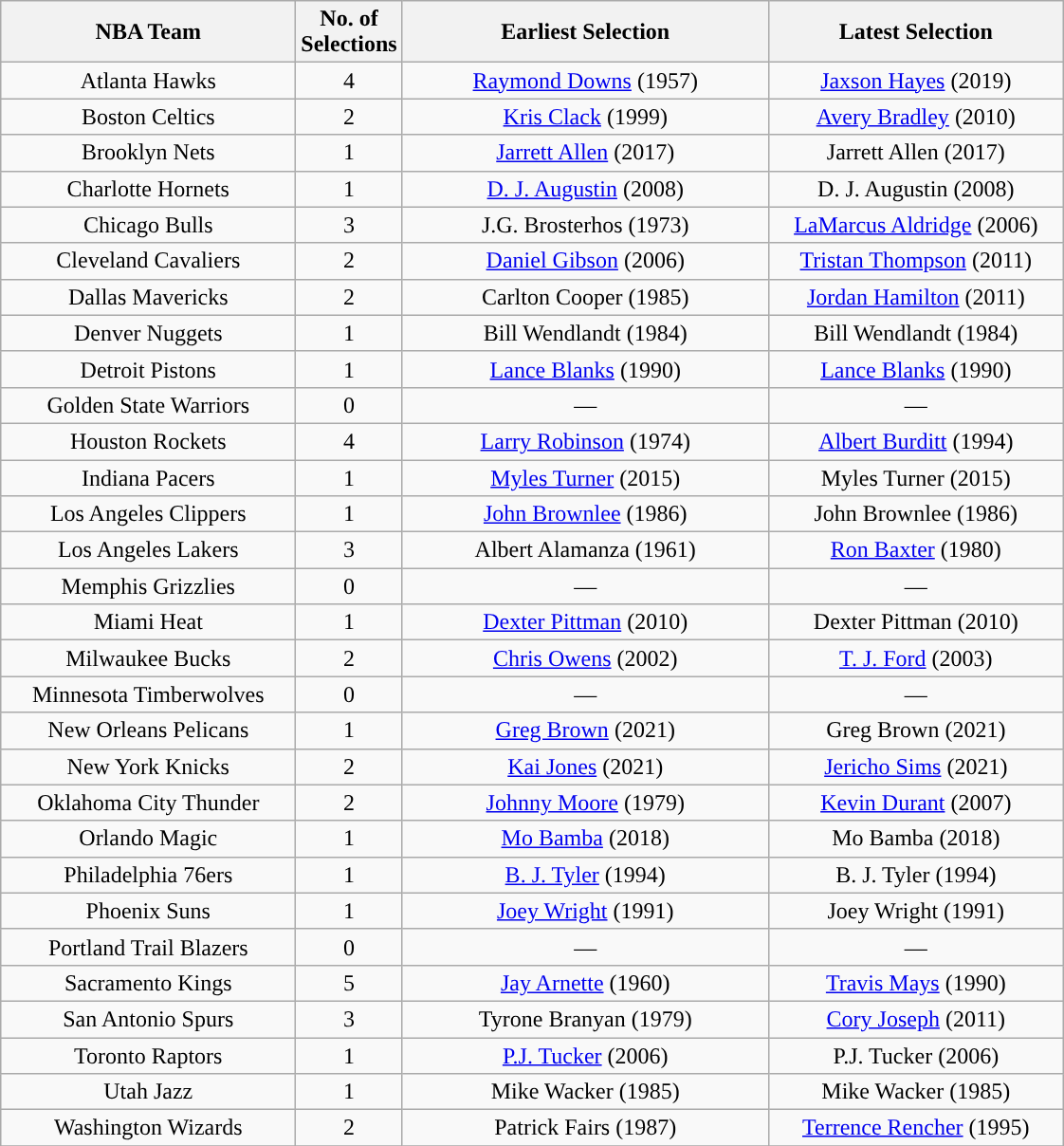<table class="wikitable" style="text-align:center">
<tr>
<th style="width:200px; ">NBA Team</th>
<th style="width:1px; ">No. of Selections</th>
<th style="width:250px; ">Earliest Selection</th>
<th style="width:200px; ">Latest Selection</th>
</tr>
<tr>
<td>Atlanta Hawks</td>
<td>4</td>
<td><a href='#'>Raymond Downs</a> (1957)</td>
<td><a href='#'>Jaxson Hayes</a> (2019)</td>
</tr>
<tr>
<td>Boston Celtics</td>
<td>2</td>
<td><a href='#'>Kris Clack</a> (1999)</td>
<td><a href='#'>Avery Bradley</a> (2010)</td>
</tr>
<tr>
<td>Brooklyn Nets</td>
<td>1</td>
<td><a href='#'>Jarrett Allen</a> (2017)</td>
<td>Jarrett Allen (2017)</td>
</tr>
<tr>
<td>Charlotte Hornets</td>
<td>1</td>
<td><a href='#'>D. J. Augustin</a> (2008)</td>
<td>D. J. Augustin (2008)</td>
</tr>
<tr>
<td>Chicago Bulls</td>
<td>3</td>
<td>J.G. Brosterhos (1973)</td>
<td><a href='#'>LaMarcus Aldridge</a> (2006)</td>
</tr>
<tr>
<td>Cleveland Cavaliers</td>
<td>2</td>
<td><a href='#'>Daniel Gibson</a> (2006)</td>
<td><a href='#'>Tristan Thompson</a> (2011)</td>
</tr>
<tr>
<td>Dallas Mavericks</td>
<td>2</td>
<td>Carlton Cooper (1985)</td>
<td><a href='#'>Jordan Hamilton</a> (2011)</td>
</tr>
<tr>
<td>Denver Nuggets</td>
<td>1</td>
<td>Bill Wendlandt (1984)</td>
<td>Bill Wendlandt (1984)</td>
</tr>
<tr>
<td>Detroit Pistons</td>
<td>1</td>
<td><a href='#'>Lance Blanks</a> (1990)</td>
<td><a href='#'>Lance Blanks</a> (1990)</td>
</tr>
<tr>
<td>Golden State Warriors</td>
<td>0</td>
<td>—</td>
<td>—</td>
</tr>
<tr>
<td>Houston Rockets</td>
<td>4</td>
<td><a href='#'>Larry Robinson</a> (1974)</td>
<td><a href='#'>Albert Burditt</a> (1994)</td>
</tr>
<tr>
<td>Indiana Pacers</td>
<td>1</td>
<td><a href='#'>Myles Turner</a> (2015)</td>
<td>Myles Turner (2015)</td>
</tr>
<tr>
<td>Los Angeles Clippers</td>
<td>1</td>
<td><a href='#'>John Brownlee</a> (1986)</td>
<td>John Brownlee (1986)</td>
</tr>
<tr>
<td>Los Angeles Lakers</td>
<td>3</td>
<td>Albert Alamanza (1961)</td>
<td><a href='#'>Ron Baxter</a> (1980)</td>
</tr>
<tr>
<td>Memphis Grizzlies</td>
<td>0</td>
<td>—</td>
<td>—</td>
</tr>
<tr>
<td>Miami Heat</td>
<td>1</td>
<td><a href='#'>Dexter Pittman</a> (2010)</td>
<td>Dexter Pittman (2010)</td>
</tr>
<tr>
<td>Milwaukee Bucks</td>
<td>2</td>
<td><a href='#'>Chris Owens</a> (2002)</td>
<td><a href='#'>T. J. Ford</a> (2003)</td>
</tr>
<tr>
<td>Minnesota Timberwolves</td>
<td>0</td>
<td>—</td>
<td>—</td>
</tr>
<tr>
<td>New Orleans Pelicans</td>
<td>1</td>
<td><a href='#'>Greg Brown</a> (2021)</td>
<td>Greg Brown (2021)</td>
</tr>
<tr>
<td>New York Knicks</td>
<td>2</td>
<td><a href='#'>Kai Jones</a> (2021)</td>
<td><a href='#'>Jericho Sims</a> (2021)</td>
</tr>
<tr>
<td>Oklahoma City Thunder</td>
<td>2</td>
<td><a href='#'>Johnny Moore</a> (1979)</td>
<td><a href='#'>Kevin Durant</a> (2007)</td>
</tr>
<tr>
<td>Orlando Magic</td>
<td>1</td>
<td><a href='#'>Mo Bamba</a> (2018)</td>
<td>Mo Bamba (2018)</td>
</tr>
<tr>
<td>Philadelphia 76ers</td>
<td>1</td>
<td><a href='#'>B. J. Tyler</a> (1994)</td>
<td>B. J. Tyler (1994)</td>
</tr>
<tr>
<td>Phoenix Suns</td>
<td>1</td>
<td><a href='#'>Joey Wright</a> (1991)</td>
<td>Joey Wright (1991)</td>
</tr>
<tr>
<td>Portland Trail Blazers</td>
<td>0</td>
<td>—</td>
<td>—</td>
</tr>
<tr>
<td>Sacramento Kings</td>
<td>5</td>
<td><a href='#'>Jay Arnette</a> (1960)</td>
<td><a href='#'>Travis Mays</a> (1990)</td>
</tr>
<tr>
<td>San Antonio Spurs</td>
<td>3</td>
<td>Tyrone Branyan (1979)</td>
<td><a href='#'>Cory Joseph</a> (2011)</td>
</tr>
<tr>
<td>Toronto Raptors</td>
<td>1</td>
<td><a href='#'>P.J. Tucker</a> (2006)</td>
<td>P.J. Tucker (2006)</td>
</tr>
<tr>
<td>Utah Jazz</td>
<td>1</td>
<td>Mike Wacker (1985)</td>
<td>Mike Wacker (1985)</td>
</tr>
<tr>
<td>Washington Wizards</td>
<td>2</td>
<td>Patrick Fairs (1987)</td>
<td><a href='#'>Terrence Rencher</a> (1995)</td>
</tr>
<tr>
</tr>
</table>
